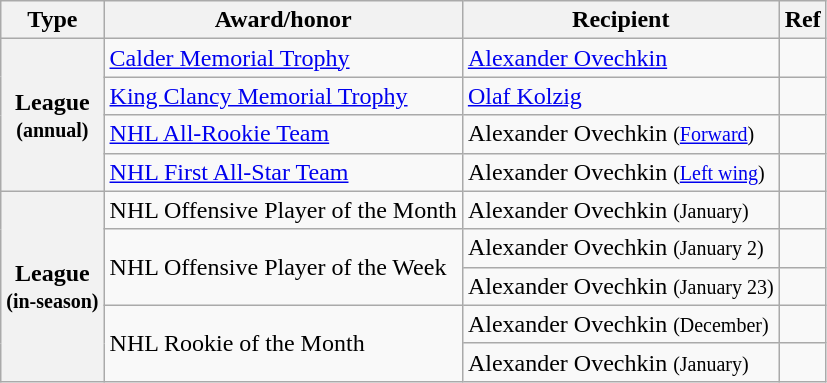<table class="wikitable">
<tr>
<th scope="col">Type</th>
<th scope="col">Award/honor</th>
<th scope="col">Recipient</th>
<th scope="col">Ref</th>
</tr>
<tr>
<th scope="row" rowspan="4">League<br><small>(annual)</small></th>
<td><a href='#'>Calder Memorial Trophy</a></td>
<td><a href='#'>Alexander Ovechkin</a></td>
<td></td>
</tr>
<tr>
<td><a href='#'>King Clancy Memorial Trophy</a></td>
<td><a href='#'>Olaf Kolzig</a></td>
<td></td>
</tr>
<tr>
<td><a href='#'>NHL All-Rookie Team</a></td>
<td>Alexander Ovechkin <small>(<a href='#'>Forward</a>)</small></td>
<td></td>
</tr>
<tr>
<td><a href='#'>NHL First All-Star Team</a></td>
<td>Alexander Ovechkin <small>(<a href='#'>Left wing</a>)</small></td>
<td></td>
</tr>
<tr>
<th scope="row" rowspan="5">League<br><small>(in-season)</small></th>
<td>NHL Offensive Player of the Month</td>
<td>Alexander Ovechkin <small>(January)</small></td>
<td></td>
</tr>
<tr>
<td rowspan="2">NHL Offensive Player of the Week</td>
<td>Alexander Ovechkin <small>(January 2)</small></td>
<td></td>
</tr>
<tr>
<td>Alexander Ovechkin <small>(January 23)</small></td>
<td></td>
</tr>
<tr>
<td rowspan="2">NHL Rookie of the Month</td>
<td>Alexander Ovechkin <small>(December)</small></td>
<td></td>
</tr>
<tr>
<td>Alexander Ovechkin <small>(January)</small></td>
<td></td>
</tr>
</table>
